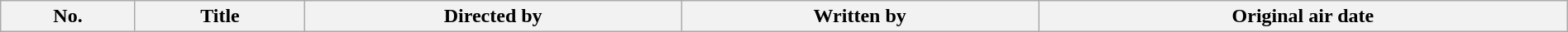<table class="wikitable plainrowheaders" style="width:100%; background:#fff;">
<tr>
<th style="background:#;">No.</th>
<th style="background:#;">Title</th>
<th style="background:#;">Directed by</th>
<th style="background:#;">Written by</th>
<th style="background:#;">Original air date<br>
























</th>
</tr>
</table>
